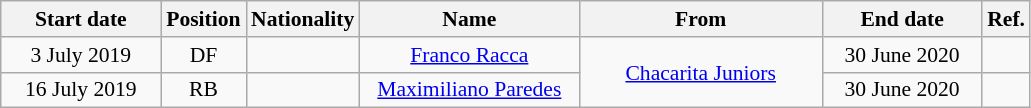<table class="wikitable" style="text-align:center; font-size:90%; ">
<tr>
<th style="background:#; color:#; width:100px;">Start date</th>
<th style="background:#; color:#; width:50px;">Position</th>
<th style="background:#; color:#; width:50px;">Nationality</th>
<th style="background:#; color:#; width:140px;">Name</th>
<th style="background:#; color:#; width:155px;">From</th>
<th style="background:#; color:#; width:100px;">End date</th>
<th style="background:#; color:#; width:25px;">Ref.</th>
</tr>
<tr>
<td>3 July 2019</td>
<td>DF</td>
<td></td>
<td><a href='#'>Franco Racca</a></td>
<td rowspan="2"> <a href='#'>Chacarita Juniors</a></td>
<td>30 June 2020</td>
<td></td>
</tr>
<tr>
<td>16 July 2019</td>
<td>RB</td>
<td></td>
<td><a href='#'>Maximiliano Paredes</a></td>
<td>30 June 2020</td>
<td></td>
</tr>
</table>
